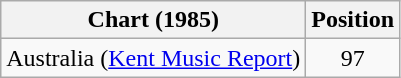<table class="wikitable sortable">
<tr>
<th>Chart (1985)</th>
<th>Position</th>
</tr>
<tr>
<td>Australia (<a href='#'>Kent Music Report</a>)</td>
<td align="center">97</td>
</tr>
</table>
